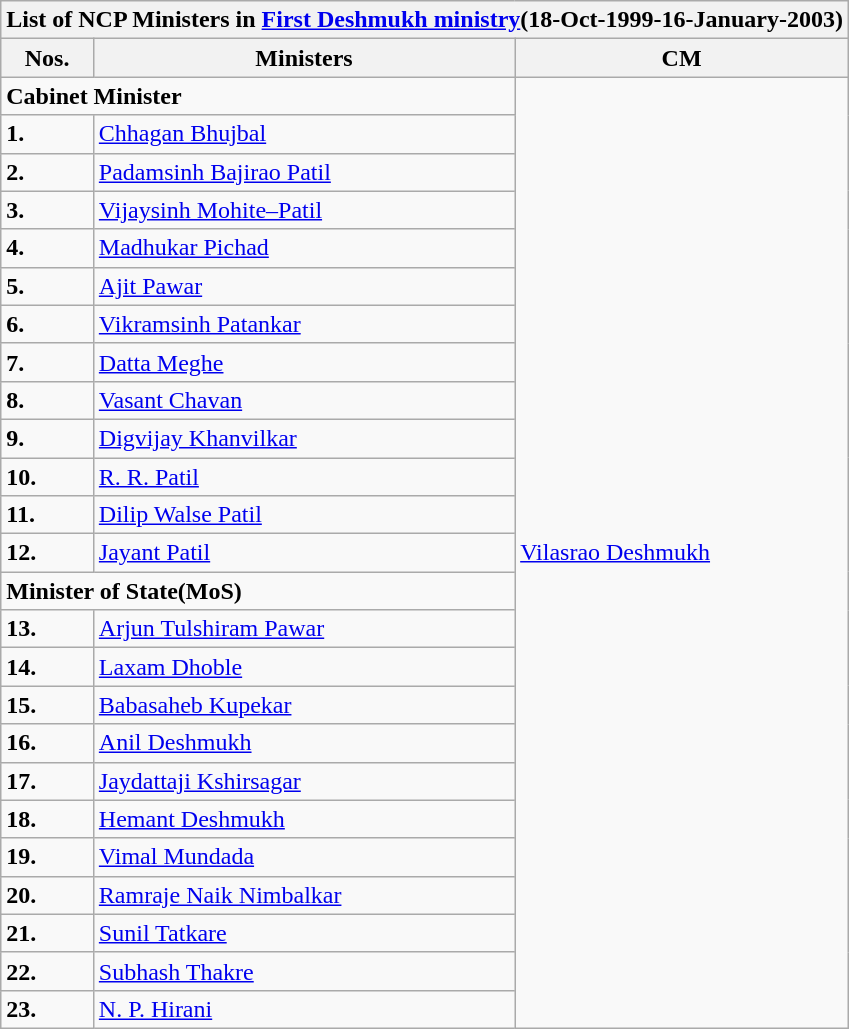<table class="wikitable">
<tr>
<th colspan="3">List of NCP Ministers in <a href='#'>First Deshmukh ministry</a>(18-Oct-1999-16-January-2003)</th>
</tr>
<tr>
<th>Nos.</th>
<th>Ministers</th>
<th>CM</th>
</tr>
<tr>
<td colspan="2"><strong>Cabinet Minister</strong></td>
<td rowspan="25"><a href='#'>Vilasrao Deshmukh</a></td>
</tr>
<tr>
<td><strong>1.</strong></td>
<td><a href='#'>Chhagan Bhujbal</a></td>
</tr>
<tr>
<td><strong>2.</strong></td>
<td><a href='#'>Padamsinh Bajirao Patil</a></td>
</tr>
<tr>
<td><strong>3.</strong></td>
<td><a href='#'>Vijaysinh Mohite–Patil</a></td>
</tr>
<tr>
<td><strong>4.</strong></td>
<td><a href='#'>Madhukar Pichad</a></td>
</tr>
<tr>
<td><strong>5.</strong></td>
<td><a href='#'>Ajit Pawar</a></td>
</tr>
<tr>
<td><strong>6.</strong></td>
<td><a href='#'>Vikramsinh Patankar</a></td>
</tr>
<tr>
<td><strong>7.</strong></td>
<td><a href='#'>Datta Meghe</a></td>
</tr>
<tr>
<td><strong>8.</strong></td>
<td><a href='#'>Vasant Chavan</a></td>
</tr>
<tr>
<td><strong>9.</strong></td>
<td><a href='#'>Digvijay Khanvilkar</a></td>
</tr>
<tr>
<td><strong>10.</strong></td>
<td><a href='#'>R. R. Patil</a></td>
</tr>
<tr>
<td><strong>11.</strong></td>
<td><a href='#'>Dilip Walse Patil</a></td>
</tr>
<tr>
<td><strong>12.</strong></td>
<td><a href='#'>Jayant Patil</a></td>
</tr>
<tr>
<td colspan="2"><strong>Minister of State(MoS)</strong></td>
</tr>
<tr>
<td><strong>13.</strong></td>
<td><a href='#'>Arjun Tulshiram Pawar</a></td>
</tr>
<tr>
<td><strong>14.</strong></td>
<td><a href='#'>Laxam Dhoble</a></td>
</tr>
<tr>
<td><strong>15.</strong></td>
<td><a href='#'>Babasaheb Kupekar</a></td>
</tr>
<tr>
<td><strong>16.</strong></td>
<td><a href='#'>Anil Deshmukh</a></td>
</tr>
<tr>
<td><strong>17.</strong></td>
<td><a href='#'>Jaydattaji Kshirsagar</a></td>
</tr>
<tr>
<td><strong>18.</strong></td>
<td><a href='#'>Hemant Deshmukh</a></td>
</tr>
<tr>
<td><strong>19.</strong></td>
<td><a href='#'>Vimal Mundada</a></td>
</tr>
<tr>
<td><strong>20.</strong></td>
<td><a href='#'>Ramraje Naik Nimbalkar</a></td>
</tr>
<tr>
<td><strong>21.</strong></td>
<td><a href='#'>Sunil Tatkare</a></td>
</tr>
<tr>
<td><strong>22.</strong></td>
<td><a href='#'>Subhash Thakre</a></td>
</tr>
<tr>
<td><strong>23.</strong></td>
<td><a href='#'>N. P. Hirani</a></td>
</tr>
</table>
